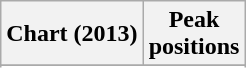<table class="wikitable sortable">
<tr>
<th>Chart (2013)</th>
<th>Peak<br>positions</th>
</tr>
<tr>
</tr>
<tr>
</tr>
<tr>
</tr>
<tr>
</tr>
<tr>
</tr>
<tr>
</tr>
<tr>
</tr>
<tr>
</tr>
</table>
